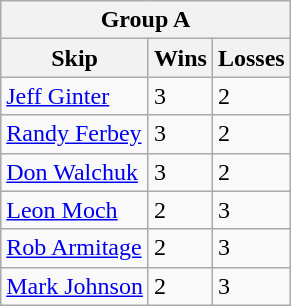<table class="wikitable">
<tr>
<th colspan="3">Group A</th>
</tr>
<tr>
<th>Skip</th>
<th>Wins</th>
<th>Losses</th>
</tr>
<tr>
<td><a href='#'>Jeff Ginter</a></td>
<td>3</td>
<td>2</td>
</tr>
<tr>
<td><a href='#'>Randy Ferbey</a></td>
<td>3</td>
<td>2</td>
</tr>
<tr>
<td><a href='#'>Don Walchuk</a></td>
<td>3</td>
<td>2</td>
</tr>
<tr>
<td><a href='#'>Leon Moch</a></td>
<td>2</td>
<td>3</td>
</tr>
<tr>
<td><a href='#'>Rob Armitage</a></td>
<td>2</td>
<td>3</td>
</tr>
<tr>
<td><a href='#'>Mark Johnson</a></td>
<td>2</td>
<td>3</td>
</tr>
</table>
